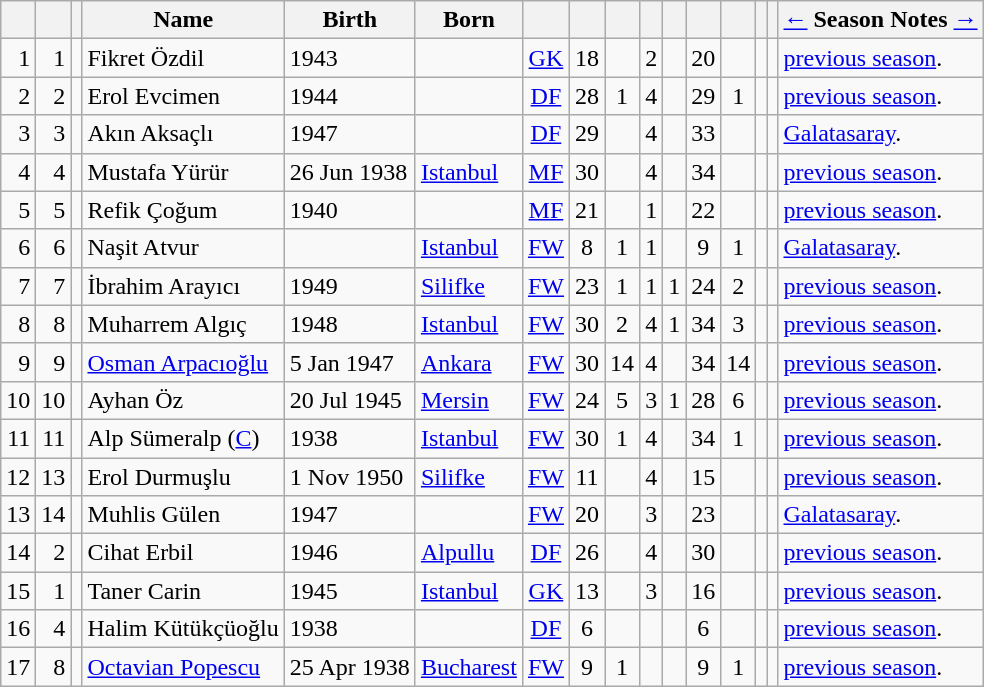<table class="wikitable sortable">
<tr>
<th></th>
<th></th>
<th></th>
<th>Name</th>
<th>Birth</th>
<th>Born</th>
<th></th>
<th></th>
<th></th>
<th></th>
<th></th>
<th></th>
<th></th>
<th></th>
<th></th>
<th><a href='#'>←</a> Season Notes <a href='#'>→</a></th>
</tr>
<tr>
<td align="right">1</td>
<td align="right">1</td>
<td></td>
<td>Fikret Özdil</td>
<td>1943</td>
<td></td>
<td align="center"><a href='#'>GK</a></td>
<td align="center">18</td>
<td></td>
<td align="center">2</td>
<td></td>
<td align="center">20</td>
<td></td>
<td></td>
<td></td>
<td> <a href='#'>previous season</a>.</td>
</tr>
<tr>
<td align="right">2</td>
<td align="right">2</td>
<td></td>
<td>Erol Evcimen</td>
<td>1944</td>
<td></td>
<td align="center"><a href='#'>DF</a></td>
<td align="center">28</td>
<td align="center">1</td>
<td align="center">4</td>
<td></td>
<td align="center">29</td>
<td align="center">1</td>
<td></td>
<td></td>
<td> <a href='#'>previous season</a>.</td>
</tr>
<tr>
<td align="right">3</td>
<td align="right">3</td>
<td></td>
<td>Akın Aksaçlı</td>
<td>1947</td>
<td></td>
<td align="center"><a href='#'>DF</a></td>
<td align="center">29</td>
<td></td>
<td align="center">4</td>
<td></td>
<td align="center">33</td>
<td></td>
<td></td>
<td></td>
<td> <a href='#'>Galatasaray</a>.</td>
</tr>
<tr>
<td align="right">4</td>
<td align="right">4</td>
<td></td>
<td>Mustafa Yürür</td>
<td>26 Jun 1938</td>
<td><a href='#'>Istanbul</a></td>
<td align="center"><a href='#'>MF</a></td>
<td align="center">30</td>
<td></td>
<td align="center">4</td>
<td></td>
<td align="center">34</td>
<td></td>
<td></td>
<td></td>
<td> <a href='#'>previous season</a>.</td>
</tr>
<tr>
<td align="right">5</td>
<td align="right">5</td>
<td></td>
<td>Refik Çoğum</td>
<td>1940</td>
<td></td>
<td align="center"><a href='#'>MF</a></td>
<td align="center">21</td>
<td></td>
<td align="center">1</td>
<td></td>
<td align="center">22</td>
<td></td>
<td></td>
<td></td>
<td> <a href='#'>previous season</a>.</td>
</tr>
<tr>
<td align="right">6</td>
<td align="right">6</td>
<td></td>
<td>Naşit Atvur</td>
<td></td>
<td><a href='#'>Istanbul</a></td>
<td align="center"><a href='#'>FW</a></td>
<td align="center">8</td>
<td align="center">1</td>
<td align="center">1</td>
<td></td>
<td align="center">9</td>
<td align="center">1</td>
<td></td>
<td></td>
<td> <a href='#'>Galatasaray</a>.</td>
</tr>
<tr>
<td align="right">7</td>
<td align="right">7</td>
<td></td>
<td>İbrahim Arayıcı</td>
<td>1949</td>
<td><a href='#'>Silifke</a></td>
<td align="center"><a href='#'>FW</a></td>
<td align="center">23</td>
<td align="center">1</td>
<td align="center">1</td>
<td align="center">1</td>
<td align="center">24</td>
<td align="center">2</td>
<td></td>
<td></td>
<td> <a href='#'>previous season</a>.</td>
</tr>
<tr>
<td align="right">8</td>
<td align="right">8</td>
<td></td>
<td>Muharrem Algıç</td>
<td>1948</td>
<td><a href='#'>Istanbul</a></td>
<td align="center"><a href='#'>FW</a></td>
<td align="center">30</td>
<td align="center">2</td>
<td align="center">4</td>
<td align="center">1</td>
<td align="center">34</td>
<td align="center">3</td>
<td></td>
<td></td>
<td> <a href='#'>previous season</a>.</td>
</tr>
<tr>
<td align="right">9</td>
<td align="right">9</td>
<td></td>
<td><a href='#'>Osman Arpacıoğlu</a></td>
<td>5 Jan 1947</td>
<td><a href='#'>Ankara</a></td>
<td align="center"><a href='#'>FW</a></td>
<td align="center">30</td>
<td align="center">14</td>
<td align="center">4</td>
<td></td>
<td align="center">34</td>
<td align="center">14</td>
<td></td>
<td></td>
<td> <a href='#'>previous season</a>.</td>
</tr>
<tr>
<td align="right">10</td>
<td align="right">10</td>
<td></td>
<td>Ayhan Öz</td>
<td>20 Jul 1945</td>
<td><a href='#'>Mersin</a></td>
<td align="center"><a href='#'>FW</a></td>
<td align="center">24</td>
<td align="center">5</td>
<td align="center">3</td>
<td align="center">1</td>
<td align="center">28</td>
<td align="center">6</td>
<td></td>
<td></td>
<td> <a href='#'>previous season</a>.</td>
</tr>
<tr>
<td align="right">11</td>
<td align="right">11</td>
<td></td>
<td>Alp Sümeralp (<a href='#'>C</a>)</td>
<td>1938</td>
<td><a href='#'>Istanbul</a></td>
<td align="center"><a href='#'>FW</a></td>
<td align="center">30</td>
<td align="center">1</td>
<td align="center">4</td>
<td></td>
<td align="center">34</td>
<td align="center">1</td>
<td></td>
<td></td>
<td> <a href='#'>previous season</a>.</td>
</tr>
<tr>
<td align="right">12</td>
<td align="right">13</td>
<td></td>
<td>Erol Durmuşlu</td>
<td>1 Nov 1950</td>
<td><a href='#'>Silifke</a></td>
<td align="center"><a href='#'>FW</a></td>
<td align="center">11</td>
<td></td>
<td align="center">4</td>
<td></td>
<td align="center">15</td>
<td></td>
<td></td>
<td></td>
<td> <a href='#'>previous season</a>.</td>
</tr>
<tr>
<td align="right">13</td>
<td align="right">14</td>
<td></td>
<td>Muhlis Gülen</td>
<td>1947</td>
<td></td>
<td align="center"><a href='#'>FW</a></td>
<td align="center">20</td>
<td></td>
<td align="center">3</td>
<td></td>
<td align="center">23</td>
<td></td>
<td></td>
<td></td>
<td> <a href='#'>Galatasaray</a>.</td>
</tr>
<tr>
<td align="right">14</td>
<td align="right">2</td>
<td></td>
<td>Cihat Erbil</td>
<td>1946</td>
<td><a href='#'>Alpullu</a></td>
<td align="center"><a href='#'>DF</a></td>
<td align="center">26</td>
<td></td>
<td align="center">4</td>
<td></td>
<td align="center">30</td>
<td></td>
<td></td>
<td></td>
<td> <a href='#'>previous season</a>.</td>
</tr>
<tr>
<td align="right">15</td>
<td align="right">1</td>
<td></td>
<td>Taner Carin</td>
<td>1945</td>
<td><a href='#'>Istanbul</a></td>
<td align="center"><a href='#'>GK</a></td>
<td align="center">13</td>
<td></td>
<td align="center">3</td>
<td></td>
<td align="center">16</td>
<td></td>
<td></td>
<td></td>
<td> <a href='#'>previous season</a>.</td>
</tr>
<tr>
<td align="right">16</td>
<td align="right">4</td>
<td></td>
<td>Halim Kütükçüoğlu</td>
<td>1938</td>
<td></td>
<td align="center"><a href='#'>DF</a></td>
<td align="center">6</td>
<td></td>
<td></td>
<td></td>
<td align="center">6</td>
<td></td>
<td></td>
<td></td>
<td> <a href='#'>previous season</a>.</td>
</tr>
<tr>
<td align="right">17</td>
<td align="right">8</td>
<td></td>
<td><a href='#'>Octavian Popescu</a></td>
<td>25 Apr 1938</td>
<td><a href='#'>Bucharest</a></td>
<td align="center"><a href='#'>FW</a></td>
<td align="center">9</td>
<td align="center">1</td>
<td></td>
<td></td>
<td align="center">9</td>
<td align="center">1</td>
<td></td>
<td></td>
<td> <a href='#'>previous season</a>.</td>
</tr>
</table>
